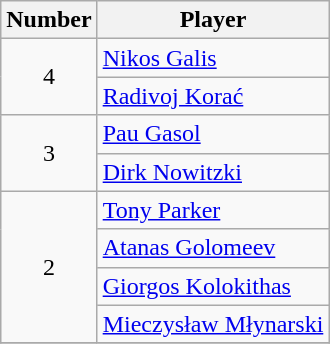<table class="wikitable">
<tr>
<th>Number</th>
<th>Player</th>
</tr>
<tr>
<td rowspan="2" style="text-align:center;">4</td>
<td> <a href='#'>Nikos Galis</a></td>
</tr>
<tr>
<td> <a href='#'>Radivoj Korać</a></td>
</tr>
<tr>
<td rowspan="2" style="text-align:center;">3</td>
<td> <a href='#'>Pau Gasol</a></td>
</tr>
<tr>
<td> <a href='#'>Dirk Nowitzki</a></td>
</tr>
<tr>
<td rowspan="4" style="text-align:center;">2</td>
<td> <a href='#'>Tony Parker</a></td>
</tr>
<tr>
<td> <a href='#'>Atanas Golomeev</a></td>
</tr>
<tr>
<td> <a href='#'>Giorgos Kolokithas</a></td>
</tr>
<tr>
<td> <a href='#'>Mieczysław Młynarski</a></td>
</tr>
<tr>
</tr>
</table>
